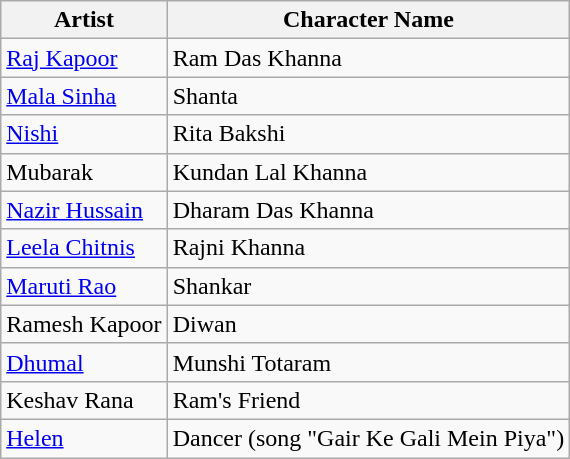<table class="wikitable sortable">
<tr>
<th>Artist</th>
<th>Character Name</th>
</tr>
<tr>
<td><a href='#'>Raj Kapoor</a></td>
<td>Ram Das Khanna</td>
</tr>
<tr>
<td><a href='#'>Mala Sinha</a></td>
<td>Shanta</td>
</tr>
<tr>
<td><a href='#'>Nishi</a></td>
<td>Rita Bakshi</td>
</tr>
<tr>
<td>Mubarak</td>
<td>Kundan Lal Khanna</td>
</tr>
<tr>
<td><a href='#'>Nazir Hussain</a></td>
<td>Dharam Das Khanna</td>
</tr>
<tr>
<td><a href='#'>Leela Chitnis</a></td>
<td>Rajni Khanna</td>
</tr>
<tr>
<td><a href='#'>Maruti Rao</a></td>
<td>Shankar</td>
</tr>
<tr>
<td>Ramesh Kapoor</td>
<td>Diwan</td>
</tr>
<tr>
<td><a href='#'>Dhumal</a></td>
<td>Munshi Totaram</td>
</tr>
<tr>
<td>Keshav Rana</td>
<td>Ram's Friend</td>
</tr>
<tr>
<td><a href='#'>Helen</a></td>
<td>Dancer (song "Gair Ke Gali Mein Piya")</td>
</tr>
</table>
